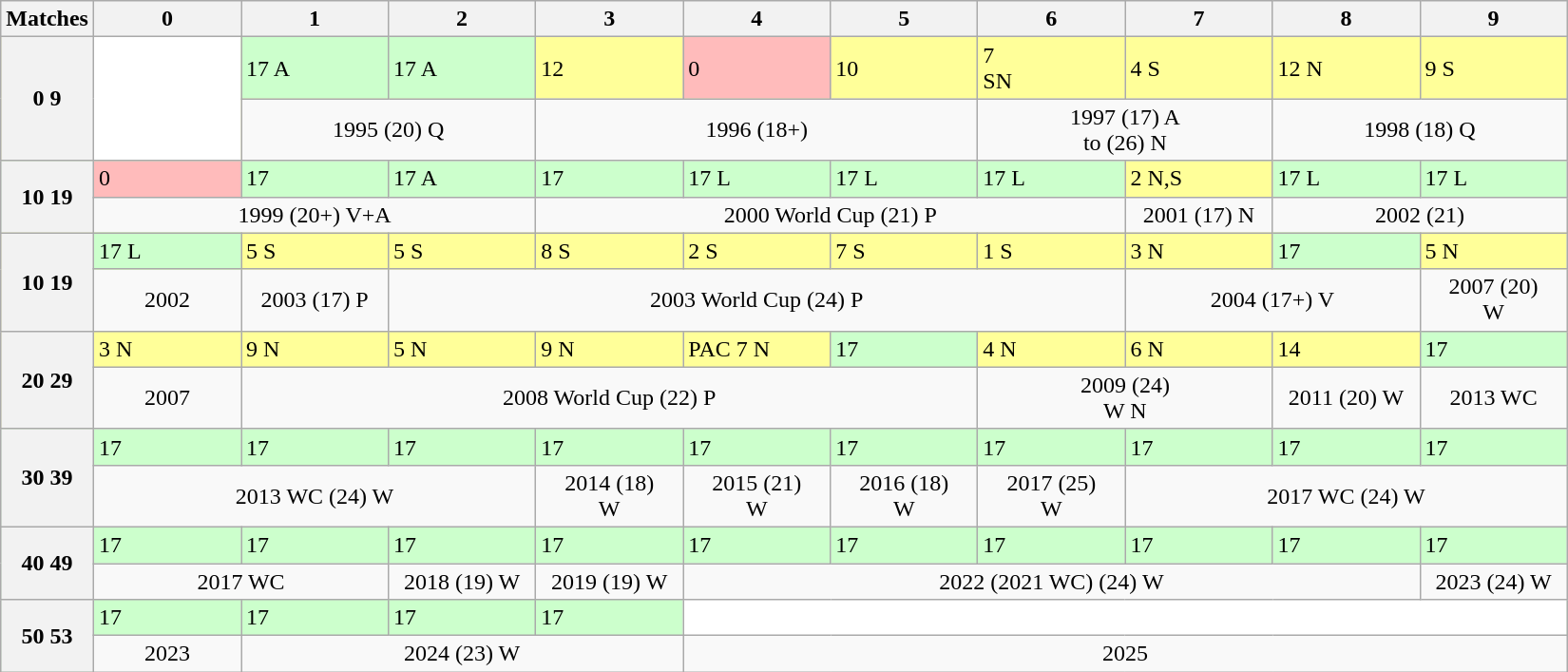<table class=wikitable>
<tr>
<th>Matches</th>
<th style=width:6em>0</th>
<th style=width:6em>1</th>
<th style=width:6em>2</th>
<th style=width:6em>3</th>
<th style=width:6em>4</th>
<th style=width:6em>5</th>
<th style=width:6em>6</th>
<th style=width:6em>7</th>
<th style=width:6em>8</th>
<th style=width:6em>9</th>
</tr>
<tr bgcolor="#FFFF99">
<th rowspan = 2>0  9</th>
<td rowspan = 2 align=center bgcolor="#FFFFFF"></td>
<td bgcolor="#CCFFCC"> 17 A</td>
<td bgcolor="#CCFFCC"> 17 A</td>
<td> 12 </td>
<td bgcolor="#FFBBBB"> 0</td>
<td> 10 </td>
<td> 7<br>SN</td>
<td> 4 S</td>
<td> 12 N</td>
<td> 9 S</td>
</tr>
<tr align=center>
<td colspan =2>1995 (20) Q</td>
<td colspan=3>1996 (18+)</td>
<td colspan =2>1997 (17) A <br>to (26) N</td>
<td colspan=2>1998 (18) Q</td>
</tr>
<tr bgcolor="#CCFFCC">
<th rowspan = 2>10  19</th>
<td bgcolor="#FFBBBB"> 0</td>
<td> 17 </td>
<td> 17 A</td>
<td> 17 </td>
<td> 17 L</td>
<td> 17 L</td>
<td> 17 L</td>
<td bgcolor="#FFFF99"> 2 N,S</td>
<td> 17 L</td>
<td> 17 L</td>
</tr>
<tr align=center>
<td colspan =3>1999 (20+) V+A</td>
<td colspan =4>2000 World Cup (21) P</td>
<td>2001 (17) N</td>
<td colspan =2>2002 (21)</td>
</tr>
<tr bgcolor="#FFFF99">
<th rowspan = 2>10  19</th>
<td bgcolor="#CCFFCC"> 17 L</td>
<td> 5 S</td>
<td> 5 S</td>
<td> 8 S</td>
<td> 2 S</td>
<td> 7 S</td>
<td> 1 S</td>
<td> 3 N</td>
<td bgcolor="#CCFFCC"> 17 </td>
<td> 5 N<br></td>
</tr>
<tr align=center>
<td>2002</td>
<td>2003 (17) P</td>
<td colspan=5>2003 World Cup (24) P</td>
<td colspan=2>2004 (17+) V</td>
<td>2007 (20)<br>W</td>
</tr>
<tr bgcolor="#FFFF99">
<th rowspan = 2>20  29</th>
<td> 3 N<br></td>
<td> 9 N<br></td>
<td> 5 N<br></td>
<td> 9 N<br></td>
<td>PAC 7 N<br></td>
<td bgcolor="#CCFFCC"> 17 </td>
<td> 4 N</td>
<td> 6 N</td>
<td> 14</td>
<td bgcolor="#CCFFCC"> 17 </td>
</tr>
<tr align=center>
<td>2007</td>
<td colspan=5>2008 World Cup (22) P</td>
<td colspan=2>2009 (24)<br>W N</td>
<td>2011 (20) W </td>
<td>2013 WC</td>
</tr>
<tr bgcolor="#CCFFCC">
<th rowspan = 2>30  39</th>
<td> 17 </td>
<td> 17 </td>
<td> 17 </td>
<td> 17 </td>
<td> 17 </td>
<td> 17 </td>
<td> 17 </td>
<td> 17 </td>
<td> 17 </td>
<td> 17 </td>
</tr>
<tr align=center>
<td colspan=3>2013 WC (24) W</td>
<td>2014 (18)<br>W</td>
<td>2015 (21)<br>W</td>
<td>2016 (18)<br>W</td>
<td>2017 (25)<br>W</td>
<td colspan=3>2017 WC (24) W</td>
</tr>
<tr bgcolor="#CCFFCC">
<th rowspan = 2>40  49</th>
<td> 17 </td>
<td> 17 </td>
<td> 17 </td>
<td> 17 </td>
<td> 17 </td>
<td> 17 </td>
<td> 17 </td>
<td> 17 </td>
<td> 17 </td>
<td> 17 </td>
</tr>
<tr align=center>
<td colspan=2>2017 WC</td>
<td>2018 (19) W</td>
<td>2019 (19) W</td>
<td colspan=5>2022 (2021 WC) (24) W</td>
<td>2023 (24) W</td>
</tr>
<tr bgcolor="#CCFFCC">
<th rowspan = 2>50  53</th>
<td> 17 </td>
<td> 17 </td>
<td> 17 </td>
<td> 17 </td>
<td colspan=6 align=center bgcolor="#FFFFFF"></td>
</tr>
<tr align=center>
<td>2023</td>
<td colspan=3>2024 (23) W</td>
<td colspan=6>2025</td>
</tr>
</table>
